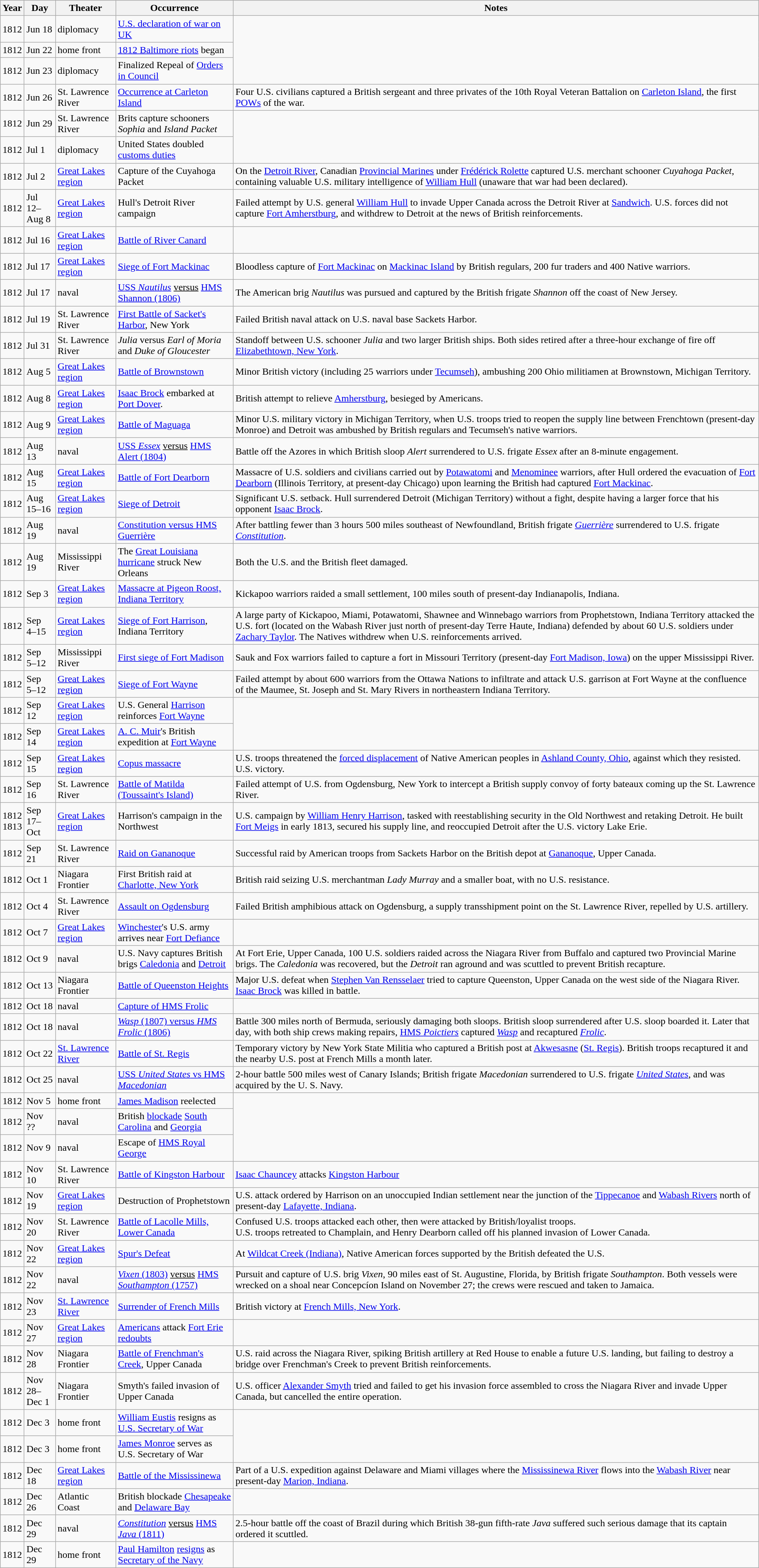<table class="wikitable sortable">
<tr>
<th>Year</th>
<th>Day</th>
<th>Theater</th>
<th>Occurrence</th>
<th>Notes</th>
</tr>
<tr>
<td>1812</td>
<td>Jun 18</td>
<td>diplomacy</td>
<td><a href='#'>U.S. declaration of war on UK</a></td>
</tr>
<tr>
<td>1812</td>
<td>Jun 22</td>
<td>home front</td>
<td><a href='#'>1812 Baltimore riots</a> began</td>
</tr>
<tr>
<td>1812</td>
<td>Jun 23</td>
<td>diplomacy</td>
<td>Finalized Repeal of <a href='#'>Orders in Council</a></td>
</tr>
<tr>
<td>1812</td>
<td>Jun 26</td>
<td>St. Lawrence River</td>
<td><a href='#'>Occurrence at Carleton Island</a></td>
<td>Four U.S. civilians captured a British sergeant and three privates of the 10th Royal Veteran Battalion on <a href='#'>Carleton Island</a>, the first <a href='#'>POWs</a> of the war.</td>
</tr>
<tr>
<td>1812</td>
<td>Jun 29</td>
<td>St. Lawrence River</td>
<td>Brits capture schooners <em>Sophia</em> and <em>Island Packet</em></td>
</tr>
<tr>
<td>1812</td>
<td>Jul 1</td>
<td>diplomacy</td>
<td>United States doubled <a href='#'>customs duties</a></td>
</tr>
<tr>
<td>1812</td>
<td>Jul 2</td>
<td><a href='#'>Great Lakes region</a></td>
<td>Capture of the Cuyahoga Packet</td>
<td>On the <a href='#'>Detroit River</a>, Canadian <a href='#'>Provincial Marines</a> under <a href='#'>Frédérick Rolette</a> captured U.S. merchant schooner <em>Cuyahoga Packet</em>, containing valuable U.S. military intelligence of <a href='#'>William Hull</a> (unaware that war had been declared).</td>
</tr>
<tr>
<td>1812</td>
<td>Jul 12–<br>Aug 8</td>
<td><a href='#'>Great Lakes region</a></td>
<td>Hull's Detroit River campaign</td>
<td>Failed attempt by U.S. general <a href='#'>William Hull</a> to invade Upper Canada across the Detroit River at <a href='#'>Sandwich</a>. U.S. forces did not capture <a href='#'>Fort Amherstburg</a>, and withdrew to Detroit at the news of British reinforcements.</td>
</tr>
<tr>
<td>1812</td>
<td>Jul 16</td>
<td><a href='#'>Great Lakes region</a></td>
<td><a href='#'>Battle of River Canard</a></td>
</tr>
<tr>
<td>1812</td>
<td>Jul 17</td>
<td><a href='#'>Great Lakes region</a></td>
<td><a href='#'>Siege of Fort Mackinac</a></td>
<td>Bloodless capture of <a href='#'>Fort Mackinac</a> on <a href='#'>Mackinac Island</a> by British regulars, 200 fur traders and 400 Native warriors.</td>
</tr>
<tr>
<td>1812</td>
<td>Jul 17</td>
<td>naval</td>
<td><a href='#'>USS <em>Nautilus</em></a> <u>versus</u> <a href='#'>HMS Shannon (1806)</a></td>
<td>The American brig <em>Nautilus</em> was pursued and captured by the British frigate <em>Shannon</em> off the coast of New Jersey.</td>
</tr>
<tr>
<td>1812</td>
<td>Jul 19</td>
<td>St. Lawrence River</td>
<td><a href='#'>First Battle of Sacket's Harbor</a>, New York</td>
<td>Failed British naval attack on U.S. naval base Sackets Harbor.</td>
</tr>
<tr>
<td>1812</td>
<td>Jul 31</td>
<td>St. Lawrence River</td>
<td><em>Julia</em> versus <em>Earl of Moria</em> and <em>Duke of Gloucester</em></td>
<td>Standoff between  U.S. schooner <em>Julia</em> and two larger British ships. Both sides retired after a three-hour exchange of fire off <a href='#'>Elizabethtown, New York</a>.</td>
</tr>
<tr>
<td>1812</td>
<td>Aug 5</td>
<td><a href='#'>Great Lakes region</a></td>
<td><a href='#'>Battle of Brownstown</a></td>
<td>Minor British victory (including 25 warriors under <a href='#'>Tecumseh</a>), ambushing 200 Ohio militiamen at Brownstown, Michigan Territory.</td>
</tr>
<tr>
<td>1812</td>
<td>Aug 8</td>
<td><a href='#'>Great Lakes region</a></td>
<td><a href='#'>Isaac Brock</a> embarked at <a href='#'>Port Dover</a>.</td>
<td>British attempt to relieve <a href='#'>Amherstburg</a>, besieged by Americans.</td>
</tr>
<tr>
<td>1812</td>
<td>Aug 9</td>
<td><a href='#'>Great Lakes region</a></td>
<td><a href='#'>Battle of Maguaga</a></td>
<td>Minor U.S. military victory in Michigan Territory, when U.S. troops tried to reopen the supply line between Frenchtown (present-day Monroe) and Detroit was ambushed by British regulars and Tecumseh's native warriors.</td>
</tr>
<tr>
<td>1812</td>
<td>Aug 13</td>
<td>naval</td>
<td><a href='#'>USS <em>Essex</em></a> <u>versus</u> <a href='#'>HMS Alert (1804)</a></td>
<td>Battle off the Azores in which British sloop <em>Alert</em> surrendered to U.S. frigate <em>Essex</em> after an 8-minute engagement.</td>
</tr>
<tr>
<td>1812</td>
<td>Aug 15</td>
<td><a href='#'>Great Lakes region</a></td>
<td><a href='#'>Battle of Fort Dearborn</a></td>
<td>Massacre of U.S. soldiers and civilians carried out by <a href='#'>Potawatomi</a> and <a href='#'>Menominee</a> warriors, after Hull ordered the evacuation of <a href='#'>Fort Dearborn</a> (Illinois Territory, at present-day Chicago) upon learning the British had captured <a href='#'>Fort Mackinac</a>.</td>
</tr>
<tr>
<td>1812</td>
<td>Aug 15–16</td>
<td><a href='#'>Great Lakes region</a></td>
<td><a href='#'>Siege of Detroit</a></td>
<td>Significant U.S. setback. Hull surrendered Detroit (Michigan Territory) without a fight, despite having a larger force that his opponent <a href='#'>Isaac Brock</a>.</td>
</tr>
<tr>
<td>1812</td>
<td>Aug 19</td>
<td>naval</td>
<td><a href='#'>Constitution <u>versus</u> HMS Guerrière</a></td>
<td>After battling fewer than 3 hours  500 miles southeast of Newfoundland, British frigate <em><a href='#'>Guerrière</a></em> surrendered to U.S. frigate <em><a href='#'>Constitution</a></em>.</td>
</tr>
<tr>
<td>1812</td>
<td>Aug 19</td>
<td>Mississippi River</td>
<td>The <a href='#'>Great Louisiana hurricane</a> struck New Orleans</td>
<td>Both the U.S. and the British fleet damaged.</td>
</tr>
<tr>
<td>1812</td>
<td>Sep 3</td>
<td><a href='#'>Great Lakes region</a></td>
<td><a href='#'>Massacre at Pigeon Roost, Indiana Territory</a></td>
<td>Kickapoo warriors raided a small settlement,  100 miles south of present-day Indianapolis, Indiana.</td>
</tr>
<tr>
<td>1812</td>
<td>Sep 4–15</td>
<td><a href='#'>Great Lakes region</a></td>
<td><a href='#'>Siege of Fort Harrison</a>, Indiana Territory</td>
<td>A large party of Kickapoo, Miami, Potawatomi, Shawnee and Winnebago warriors from Prophetstown, Indiana Territory attacked the U.S. fort (located on the Wabash River just north of present-day Terre Haute, Indiana) defended by about 60 U.S. soldiers under <a href='#'>Zachary Taylor</a>. The Natives withdrew when U.S. reinforcements arrived.</td>
</tr>
<tr>
<td>1812</td>
<td>Sep 5–12</td>
<td>Mississippi River</td>
<td><a href='#'>First siege of Fort Madison</a></td>
<td>Sauk and Fox warriors failed to capture a fort in Missouri Territory (present-day <a href='#'>Fort Madison, Iowa</a>) on the upper Mississippi River.</td>
</tr>
<tr>
<td>1812</td>
<td>Sep 5–12</td>
<td><a href='#'>Great Lakes region</a></td>
<td><a href='#'>Siege of Fort Wayne</a></td>
<td>Failed attempt by about 600 warriors from the Ottawa Nations to infiltrate and attack U.S. garrison at Fort Wayne at the confluence of the Maumee, St. Joseph and St. Mary Rivers in northeastern Indiana Territory.</td>
</tr>
<tr>
<td>1812</td>
<td>Sep 12</td>
<td><a href='#'>Great Lakes region</a></td>
<td>U.S. General <a href='#'>Harrison</a> reinforces <a href='#'>Fort Wayne</a></td>
</tr>
<tr>
<td>1812</td>
<td>Sep 14</td>
<td><a href='#'>Great Lakes region</a></td>
<td><a href='#'>A. C. Muir</a>'s British expedition at <a href='#'>Fort Wayne</a></td>
</tr>
<tr>
<td>1812</td>
<td>Sep 15</td>
<td><a href='#'>Great Lakes region</a></td>
<td><a href='#'>Copus massacre</a></td>
<td>U.S. troops threatened the <a href='#'>forced displacement</a> of Native American peoples in <a href='#'>Ashland County, Ohio</a>, against which they resisted. U.S. victory.</td>
</tr>
<tr>
<td>1812</td>
<td>Sep 16</td>
<td>St. Lawrence River</td>
<td><a href='#'>Battle of Matilda (Toussaint's Island)</a></td>
<td>Failed attempt of U.S. from Ogdensburg, New York to intercept a British supply convoy of forty bateaux coming up the St. Lawrence River.</td>
</tr>
<tr>
<td>1812<br>1813</td>
<td>Sep 17–<br>Oct</td>
<td><a href='#'>Great Lakes region</a></td>
<td>Harrison's campaign in the Northwest</td>
<td>U.S. campaign by <a href='#'>William Henry Harrison</a>, tasked with reestablishing security in the Old Northwest and retaking Detroit. He built <a href='#'>Fort Meigs</a> in early 1813, secured his supply line, and reoccupied Detroit after the U.S. victory Lake Erie.</td>
</tr>
<tr>
<td>1812</td>
<td>Sep 21</td>
<td>St. Lawrence River</td>
<td><a href='#'>Raid on Gananoque</a></td>
<td>Successful raid by American troops from Sackets Harbor on the British depot at <a href='#'>Gananoque</a>, Upper Canada.</td>
</tr>
<tr>
<td>1812</td>
<td>Oct 1</td>
<td>Niagara Frontier</td>
<td>First British raid at <a href='#'>Charlotte, New York</a></td>
<td>British raid seizing U.S. merchantman <em>Lady Murray</em> and a smaller boat, with no U.S. resistance.</td>
</tr>
<tr>
<td>1812</td>
<td>Oct 4</td>
<td>St. Lawrence River</td>
<td><a href='#'>Assault on Ogdensburg</a></td>
<td>Failed British amphibious attack on Ogdensburg, a supply transshipment point on the St. Lawrence River, repelled by U.S. artillery.</td>
</tr>
<tr>
<td>1812</td>
<td>Oct 7</td>
<td><a href='#'>Great Lakes region</a></td>
<td><a href='#'>Winchester</a>'s U.S. army arrives near <a href='#'>Fort Defiance</a></td>
</tr>
<tr>
<td>1812</td>
<td>Oct 9</td>
<td>naval</td>
<td>U.S. Navy captures British brigs <a href='#'>Caledonia</a> and <a href='#'>Detroit</a></td>
<td>At Fort Erie, Upper Canada, 100 U.S. soldiers raided across the Niagara River from Buffalo and captured two Provincial Marine brigs. The <em>Caledonia</em> was recovered, but the <em>Detroit</em> ran aground and was scuttled to prevent British recapture.</td>
</tr>
<tr>
<td>1812</td>
<td>Oct 13</td>
<td>Niagara Frontier</td>
<td><a href='#'>Battle of Queenston Heights</a></td>
<td>Major U.S. defeat when <a href='#'>Stephen Van Rensselaer</a> tried to capture Queenston, Upper Canada on the west side of the Niagara River. <a href='#'>Isaac Brock</a> was killed in battle.</td>
</tr>
<tr>
<td>1812</td>
<td>Oct 18</td>
<td>naval</td>
<td><a href='#'>Capture of HMS Frolic</a></td>
</tr>
<tr>
<td>1812</td>
<td>Oct 18</td>
<td>naval</td>
<td><a href='#'><em>Wasp</em> (1807) <u>versus</u> <em>HMS Frolic</em> (1806)</a></td>
<td>Battle  300 miles north of Bermuda, seriously damaging both sloops. British sloop surrendered after U.S. sloop boarded it. Later that day, with both ship crews making repairs, <a href='#'>HMS <em>Poictiers</em></a> captured <em><a href='#'>Wasp</a></em> and recaptured <em><a href='#'>Frolic</a></em>.</td>
</tr>
<tr>
<td>1812</td>
<td>Oct 22</td>
<td><a href='#'>St. Lawrence River</a></td>
<td><a href='#'>Battle of St. Regis</a></td>
<td>Temporary victory by New York State Militia who captured a British post at <a href='#'>Akwesasne</a> (<a href='#'>St. Regis</a>). British troops recaptured it and the nearby U.S. post at French Mills a month later.</td>
</tr>
<tr>
<td>1812</td>
<td>Oct 25</td>
<td>naval</td>
<td><a href='#'>USS <em>United States</em> vs HMS <em>Macedonian</em></a></td>
<td>2-hour battle  500 miles west of Canary Islands; British frigate <em>Macedonian</em> surrendered to U.S. frigate <em><a href='#'>United States</a></em>, and was acquired by the U. S. Navy.</td>
</tr>
<tr>
<td>1812</td>
<td>Nov 5</td>
<td>home front</td>
<td><a href='#'>James Madison</a> reelected</td>
</tr>
<tr>
<td>1812</td>
<td>Nov ??</td>
<td>naval</td>
<td>British <a href='#'>blockade</a> <a href='#'>South Carolina</a> and <a href='#'>Georgia</a></td>
</tr>
<tr>
<td>1812</td>
<td>Nov 9</td>
<td>naval</td>
<td>Escape of <a href='#'>HMS Royal George</a></td>
</tr>
<tr>
<td>1812</td>
<td>Nov 10</td>
<td>St. Lawrence River</td>
<td><a href='#'>Battle of Kingston Harbour</a></td>
<td><a href='#'>Isaac Chauncey</a> attacks <a href='#'>Kingston Harbour</a></td>
</tr>
<tr>
<td>1812</td>
<td>Nov 19</td>
<td><a href='#'>Great Lakes region</a></td>
<td>Destruction of Prophetstown</td>
<td>U.S. attack ordered by Harrison on an unoccupied Indian settlement near the junction of the <a href='#'>Tippecanoe</a> and <a href='#'>Wabash Rivers</a> north of present-day <a href='#'>Lafayette, Indiana</a>.</td>
</tr>
<tr>
<td>1812</td>
<td>Nov 20</td>
<td>St. Lawrence River</td>
<td><a href='#'>Battle of Lacolle Mills, Lower Canada</a></td>
<td>Confused U.S. troops attacked each other, then were attacked by British/loyalist troops.<br> U.S. troops retreated to Champlain, and Henry Dearborn called off his planned invasion of Lower Canada.</td>
</tr>
<tr>
<td>1812</td>
<td>Nov 22</td>
<td><a href='#'>Great Lakes region</a></td>
<td><a href='#'>Spur's Defeat</a></td>
<td>At <a href='#'>Wildcat Creek (Indiana)</a>, Native American forces supported by the British defeated the U.S.</td>
</tr>
<tr>
<td>1812</td>
<td>Nov 22</td>
<td>naval</td>
<td><a href='#'><em>Vixen</em> (1803)</a> <u>versus</u> <a href='#'>HMS <em>Southampton</em> (1757)</a></td>
<td>Pursuit and capture of U.S. brig <em>Vixen</em>,  90 miles east of St. Augustine, Florida, by British frigate <em>Southampton</em>. Both vessels were wrecked on a shoal near Concepcíon Island on November 27; the crews were rescued and taken to Jamaica.</td>
</tr>
<tr>
<td>1812</td>
<td>Nov 23</td>
<td><a href='#'>St. Lawrence River</a></td>
<td><a href='#'>Surrender of French Mills</a></td>
<td>British victory at <a href='#'>French Mills, New York</a>.</td>
</tr>
<tr>
<td>1812</td>
<td>Nov 27</td>
<td><a href='#'>Great Lakes region</a></td>
<td><a href='#'>Americans</a> attack <a href='#'>Fort Erie</a> <a href='#'>redoubts</a></td>
</tr>
<tr>
<td>1812</td>
<td>Nov 28</td>
<td>Niagara Frontier</td>
<td><a href='#'>Battle of Frenchman's Creek</a>, Upper Canada</td>
<td>U.S. raid across the Niagara River, spiking British artillery at Red House to enable a future U.S. landing, but failing to destroy a bridge over Frenchman's Creek to prevent British reinforcements.</td>
</tr>
<tr>
<td>1812</td>
<td>Nov 28–<br>Dec 1</td>
<td>Niagara Frontier</td>
<td>Smyth's failed invasion of Upper Canada</td>
<td>U.S. officer <a href='#'>Alexander Smyth</a> tried and failed to get his invasion force assembled to cross the Niagara River and invade Upper Canada, but cancelled the entire operation.</td>
</tr>
<tr>
<td>1812</td>
<td>Dec 3</td>
<td>home front</td>
<td><a href='#'>William Eustis</a> resigns as <a href='#'>U.S. Secretary of War</a></td>
</tr>
<tr>
<td>1812</td>
<td>Dec 3</td>
<td>home front</td>
<td><a href='#'>James Monroe</a> serves as U.S. Secretary of War</td>
</tr>
<tr>
<td>1812</td>
<td>Dec 18</td>
<td><a href='#'>Great Lakes region</a></td>
<td><a href='#'>Battle of the Mississinewa</a></td>
<td>Part of a U.S. expedition against Delaware and Miami villages where the <a href='#'>Mississinewa River</a> flows into the <a href='#'>Wabash River</a> near present-day <a href='#'>Marion, Indiana</a>.</td>
</tr>
<tr>
<td>1812</td>
<td>Dec 26</td>
<td>Atlantic Coast</td>
<td>British blockade <a href='#'>Chesapeake</a> and <a href='#'>Delaware Bay</a></td>
</tr>
<tr>
<td>1812</td>
<td>Dec 29</td>
<td>naval</td>
<td><a href='#'><em>Constitution</em></a> <u>versus</u> <a href='#'>HMS <em>Java</em> (1811)</a></td>
<td>2.5-hour battle off the coast of Brazil during which British 38-gun fifth-rate <em>Java</em> suffered such serious damage that its captain ordered it scuttled.</td>
</tr>
<tr>
<td>1812</td>
<td>Dec 29</td>
<td>home front</td>
<td><a href='#'>Paul Hamilton</a> <a href='#'>resigns</a> as <a href='#'>Secretary of the Navy</a></td>
</tr>
</table>
